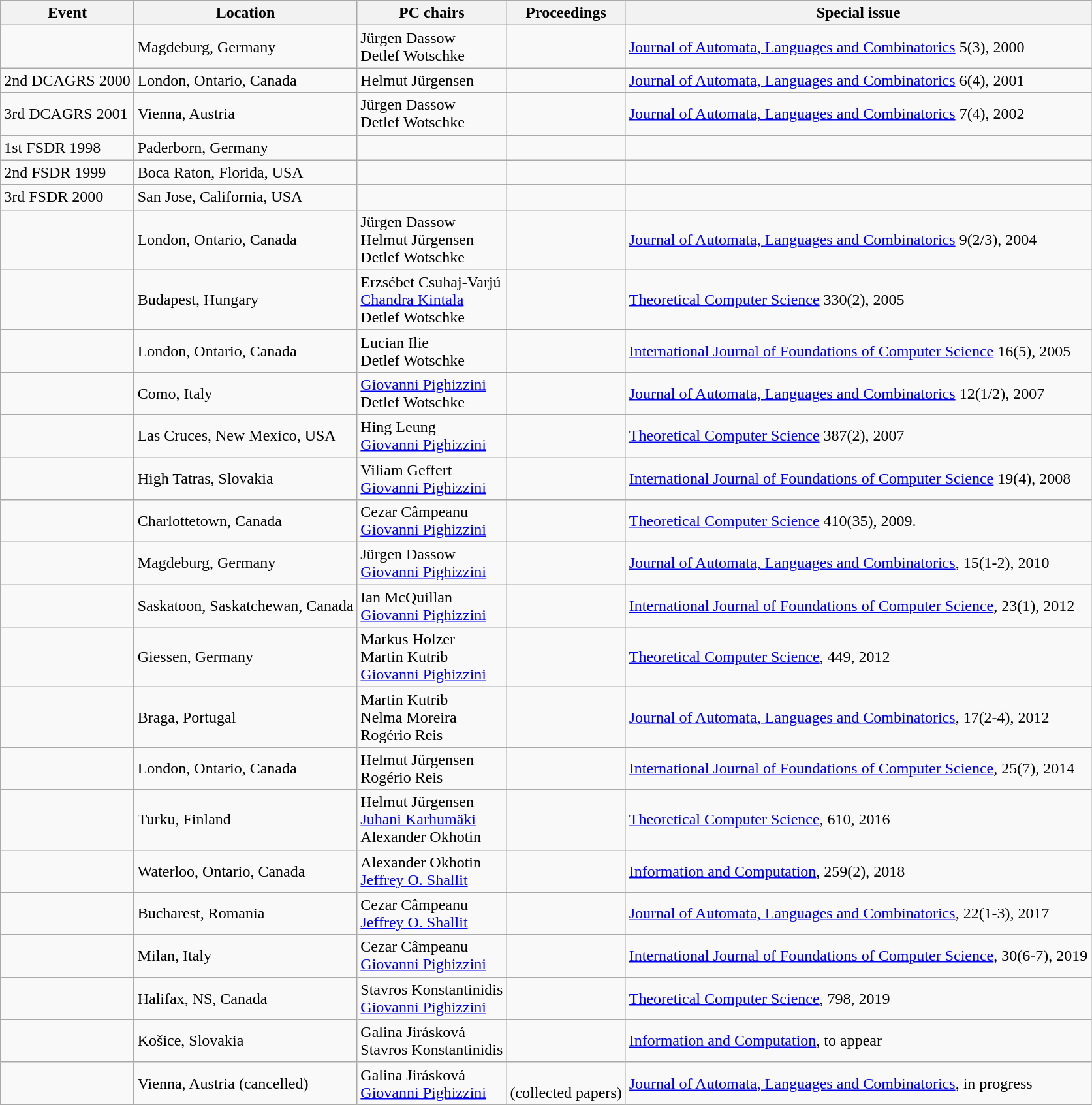<table class="wikitable">
<tr>
<th>Event</th>
<th>Location</th>
<th>PC chairs</th>
<th>Proceedings</th>
<th>Special issue</th>
</tr>
<tr>
<td></td>
<td>Magdeburg, Germany</td>
<td>Jürgen Dassow <br> Detlef Wotschke</td>
<td></td>
<td><a href='#'>Journal of Automata, Languages and Combinatorics</a> 5(3), 2000</td>
</tr>
<tr>
<td>2nd DCAGRS 2000</td>
<td>London, Ontario, Canada</td>
<td>Helmut Jürgensen</td>
<td></td>
<td><a href='#'>Journal of Automata, Languages and Combinatorics</a> 6(4), 2001</td>
</tr>
<tr>
<td>3rd DCAGRS 2001</td>
<td>Vienna, Austria</td>
<td>Jürgen Dassow <br> Detlef Wotschke</td>
<td></td>
<td><a href='#'>Journal of Automata, Languages and Combinatorics</a> 7(4), 2002</td>
</tr>
<tr>
<td>1st FSDR 1998</td>
<td>Paderborn, Germany</td>
<td></td>
<td></td>
<td></td>
</tr>
<tr>
<td>2nd FSDR 1999</td>
<td>Boca Raton, Florida, USA</td>
<td></td>
<td></td>
<td></td>
</tr>
<tr>
<td>3rd FSDR 2000</td>
<td>San Jose, California, USA</td>
<td></td>
<td></td>
<td></td>
</tr>
<tr>
<td> </td>
<td>London, Ontario, Canada</td>
<td>Jürgen Dassow <br> Helmut Jürgensen <br> Detlef Wotschke</td>
<td></td>
<td><a href='#'>Journal of Automata, Languages and Combinatorics</a> 9(2/3), 2004</td>
</tr>
<tr>
<td></td>
<td>Budapest, Hungary</td>
<td>Erzsébet Csuhaj-Varjú <br> <a href='#'>Chandra Kintala</a> <br> Detlef Wotschke</td>
<td></td>
<td><a href='#'>Theoretical Computer Science</a> 330(2), 2005</td>
</tr>
<tr>
<td></td>
<td>London, Ontario, Canada</td>
<td>Lucian Ilie <br> Detlef Wotschke</td>
<td></td>
<td><a href='#'>International Journal of Foundations of Computer Science</a> 16(5), 2005</td>
</tr>
<tr>
<td> </td>
<td>Como, Italy</td>
<td><a href='#'>Giovanni Pighizzini</a> <br> Detlef Wotschke</td>
<td></td>
<td><a href='#'>Journal of Automata, Languages and Combinatorics</a> 12(1/2), 2007</td>
</tr>
<tr>
<td></td>
<td>Las Cruces, New Mexico, USA</td>
<td>Hing Leung <br> <a href='#'>Giovanni Pighizzini</a></td>
<td></td>
<td><a href='#'>Theoretical Computer Science</a> 387(2), 2007</td>
</tr>
<tr>
<td></td>
<td>High Tatras, Slovakia</td>
<td>Viliam Geffert <br> <a href='#'>Giovanni Pighizzini</a></td>
<td></td>
<td><a href='#'>International Journal of Foundations of Computer Science</a> 19(4), 2008</td>
</tr>
<tr>
<td></td>
<td>Charlottetown, Canada</td>
<td>Cezar Câmpeanu <br> <a href='#'>Giovanni Pighizzini</a></td>
<td></td>
<td><a href='#'>Theoretical Computer Science</a> 410(35), 2009.</td>
</tr>
<tr>
<td></td>
<td>Magdeburg, Germany</td>
<td>Jürgen Dassow <br> <a href='#'>Giovanni Pighizzini</a></td>
<td></td>
<td><a href='#'>Journal of Automata, Languages and Combinatorics</a>, 15(1-2), 2010</td>
</tr>
<tr>
<td></td>
<td>Saskatoon, Saskatchewan, Canada</td>
<td>Ian McQuillan <br> <a href='#'>Giovanni Pighizzini</a></td>
<td></td>
<td><a href='#'>International Journal of Foundations of Computer Science</a>, 23(1), 2012</td>
</tr>
<tr>
<td></td>
<td>Giessen, Germany</td>
<td>Markus Holzer <br> Martin Kutrib <br> <a href='#'>Giovanni Pighizzini</a></td>
<td></td>
<td><a href='#'>Theoretical Computer Science</a>, 449, 2012</td>
</tr>
<tr>
<td></td>
<td>Braga, Portugal</td>
<td>Martin Kutrib <br> Nelma Moreira <br> Rogério Reis</td>
<td></td>
<td><a href='#'>Journal of Automata, Languages and Combinatorics</a>, 17(2-4), 2012</td>
</tr>
<tr>
<td> </td>
<td>London, Ontario, Canada</td>
<td>Helmut Jürgensen <br> Rogério Reis</td>
<td></td>
<td><a href='#'>International Journal of Foundations of Computer Science</a>, 25(7), 2014</td>
</tr>
<tr>
<td></td>
<td>Turku, Finland</td>
<td>Helmut Jürgensen <br> <a href='#'>Juhani Karhumäki</a> <br> Alexander Okhotin</td>
<td></td>
<td><a href='#'>Theoretical Computer Science</a>, 610, 2016</td>
</tr>
<tr>
<td></td>
<td>Waterloo, Ontario, Canada</td>
<td>Alexander Okhotin <br> <a href='#'>Jeffrey O. Shallit</a></td>
<td></td>
<td><a href='#'>Information and Computation</a>, 259(2), 2018</td>
</tr>
<tr>
<td></td>
<td>Bucharest, Romania</td>
<td>Cezar Câmpeanu <br> <a href='#'>Jeffrey O. Shallit</a></td>
<td></td>
<td><a href='#'>Journal of Automata, Languages and Combinatorics</a>, 22(1-3), 2017</td>
</tr>
<tr>
<td></td>
<td>Milan, Italy</td>
<td>Cezar Câmpeanu <br> <a href='#'>Giovanni Pighizzini</a></td>
<td></td>
<td><a href='#'>International Journal of Foundations of Computer Science</a>, 30(6-7), 2019</td>
</tr>
<tr>
<td></td>
<td>Halifax, NS, Canada</td>
<td>Stavros Konstantinidis <br> <a href='#'>Giovanni Pighizzini</a></td>
<td></td>
<td><a href='#'>Theoretical Computer Science</a>, 798, 2019</td>
</tr>
<tr>
<td></td>
<td>Košice, Slovakia</td>
<td>Galina Jirásková <br> Stavros Konstantinidis</td>
<td></td>
<td><a href='#'>Information and Computation</a>, to appear</td>
</tr>
<tr>
<td></td>
<td>Vienna, Austria (cancelled)</td>
<td>Galina Jirásková <br> <a href='#'>Giovanni Pighizzini</a></td>
<td> <br> (collected papers)</td>
<td><a href='#'>Journal of Automata, Languages and Combinatorics</a>, in progress</td>
</tr>
</table>
